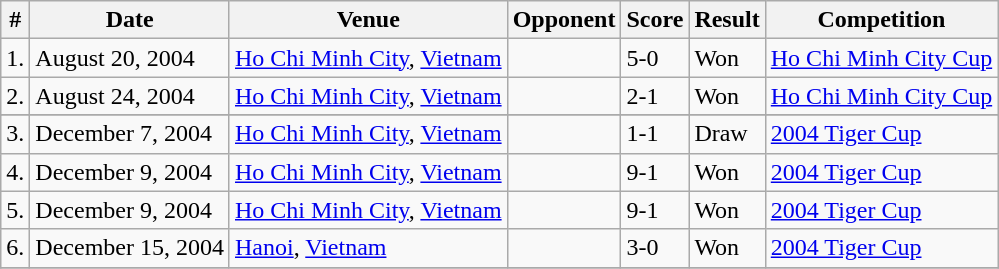<table class="wikitable">
<tr>
<th>#</th>
<th>Date</th>
<th>Venue</th>
<th>Opponent</th>
<th>Score</th>
<th>Result</th>
<th>Competition</th>
</tr>
<tr>
<td>1.</td>
<td>August 20, 2004</td>
<td><a href='#'>Ho Chi Minh City</a>, <a href='#'>Vietnam</a></td>
<td></td>
<td>5-0</td>
<td>Won</td>
<td><a href='#'>Ho Chi Minh City Cup</a></td>
</tr>
<tr>
<td>2.</td>
<td>August 24, 2004</td>
<td><a href='#'>Ho Chi Minh City</a>, <a href='#'>Vietnam</a></td>
<td></td>
<td>2-1</td>
<td>Won</td>
<td><a href='#'>Ho Chi Minh City Cup</a></td>
</tr>
<tr>
</tr>
<tr . || August 26, 2004 || >
</tr>
<tr>
</tr>
<tr . || August 26, 2004 || >
</tr>
<tr>
</tr>
<tr . || August 28, 2004 || >
</tr>
<tr>
<td>3.</td>
<td>December 7, 2004</td>
<td><a href='#'>Ho Chi Minh City</a>, <a href='#'>Vietnam</a></td>
<td></td>
<td>1-1</td>
<td>Draw</td>
<td><a href='#'>2004 Tiger Cup</a></td>
</tr>
<tr>
<td>4.</td>
<td>December 9, 2004</td>
<td><a href='#'>Ho Chi Minh City</a>, <a href='#'>Vietnam</a></td>
<td></td>
<td>9-1</td>
<td>Won</td>
<td><a href='#'>2004 Tiger Cup</a></td>
</tr>
<tr>
<td>5.</td>
<td>December 9, 2004</td>
<td><a href='#'>Ho Chi Minh City</a>, <a href='#'>Vietnam</a></td>
<td></td>
<td>9-1</td>
<td>Won</td>
<td><a href='#'>2004 Tiger Cup</a></td>
</tr>
<tr>
<td>6.</td>
<td>December 15, 2004</td>
<td><a href='#'>Hanoi</a>, <a href='#'>Vietnam</a></td>
<td></td>
<td>3-0</td>
<td>Won</td>
<td><a href='#'>2004 Tiger Cup</a></td>
</tr>
<tr>
</tr>
</table>
